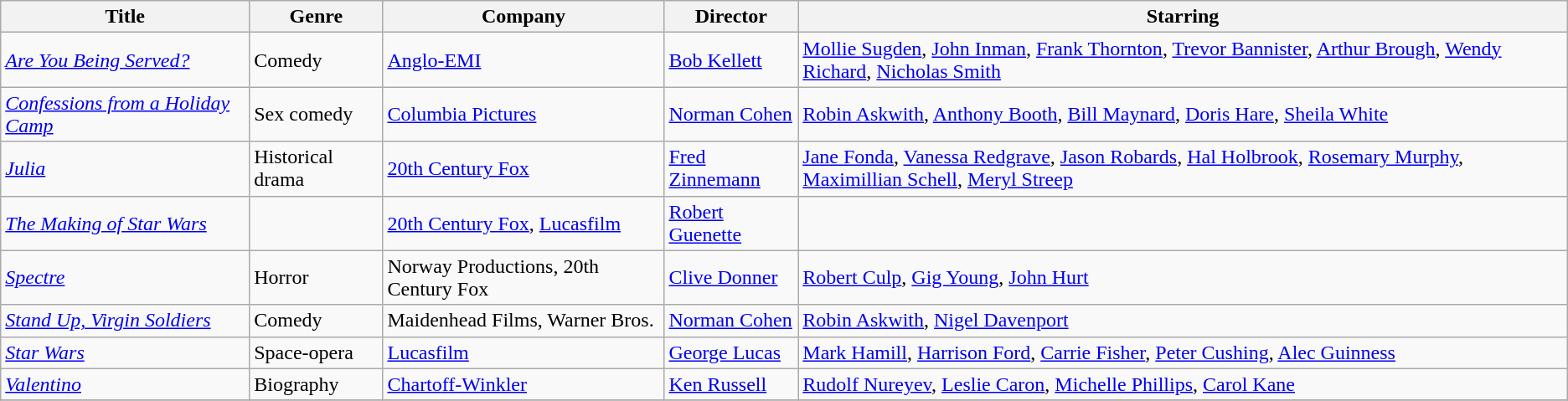<table class="wikitable unsortable">
<tr>
<th>Title</th>
<th>Genre</th>
<th>Company</th>
<th>Director</th>
<th>Starring</th>
</tr>
<tr>
<td><em><a href='#'>Are You Being Served?</a></em></td>
<td>Comedy</td>
<td><a href='#'>Anglo-EMI</a></td>
<td><a href='#'>Bob Kellett</a></td>
<td><a href='#'>Mollie Sugden</a>, <a href='#'>John Inman</a>, <a href='#'>Frank Thornton</a>, <a href='#'>Trevor Bannister</a>, <a href='#'>Arthur Brough</a>, <a href='#'>Wendy Richard</a>, <a href='#'>Nicholas Smith</a></td>
</tr>
<tr>
<td><em><a href='#'>Confessions from a Holiday Camp</a></em></td>
<td>Sex comedy</td>
<td><a href='#'>Columbia Pictures</a></td>
<td><a href='#'>Norman Cohen</a></td>
<td><a href='#'>Robin Askwith</a>, <a href='#'>Anthony Booth</a>, <a href='#'>Bill Maynard</a>, <a href='#'>Doris Hare</a>, <a href='#'>Sheila White</a></td>
</tr>
<tr>
<td><em><a href='#'>Julia</a></em></td>
<td>Historical drama</td>
<td><a href='#'>20th Century Fox</a></td>
<td><a href='#'>Fred Zinnemann</a></td>
<td><a href='#'>Jane Fonda</a>, <a href='#'>Vanessa Redgrave</a>, <a href='#'>Jason Robards</a>, <a href='#'>Hal Holbrook</a>, <a href='#'>Rosemary Murphy</a>, <a href='#'>Maximillian Schell</a>, <a href='#'>Meryl Streep</a></td>
</tr>
<tr>
<td><em><a href='#'>The Making of Star Wars</a></em></td>
<td></td>
<td><a href='#'>20th Century Fox</a>, <a href='#'>Lucasfilm</a></td>
<td><a href='#'>Robert Guenette</a></td>
<td></td>
</tr>
<tr>
<td><em><a href='#'>Spectre</a></em></td>
<td>Horror</td>
<td>Norway Productions, 20th Century Fox</td>
<td><a href='#'>Clive Donner</a></td>
<td><a href='#'>Robert Culp</a>, <a href='#'>Gig Young</a>, <a href='#'>John Hurt</a></td>
</tr>
<tr>
<td><em><a href='#'>Stand Up, Virgin Soldiers</a></em></td>
<td>Comedy</td>
<td>Maidenhead Films, Warner Bros.</td>
<td><a href='#'>Norman Cohen</a></td>
<td><a href='#'>Robin Askwith</a>, <a href='#'>Nigel Davenport</a></td>
</tr>
<tr>
<td><em><a href='#'>Star Wars</a></em></td>
<td>Space-opera</td>
<td><a href='#'>Lucasfilm</a></td>
<td><a href='#'>George Lucas</a></td>
<td><a href='#'>Mark Hamill</a>, <a href='#'>Harrison Ford</a>, <a href='#'>Carrie Fisher</a>, <a href='#'>Peter Cushing</a>, <a href='#'>Alec Guinness</a></td>
</tr>
<tr>
<td><em><a href='#'>Valentino</a></em></td>
<td>Biography</td>
<td><a href='#'>Chartoff-Winkler</a></td>
<td><a href='#'>Ken Russell</a></td>
<td><a href='#'>Rudolf Nureyev</a>, <a href='#'>Leslie Caron</a>, <a href='#'>Michelle Phillips</a>, <a href='#'>Carol Kane</a></td>
</tr>
<tr>
</tr>
</table>
